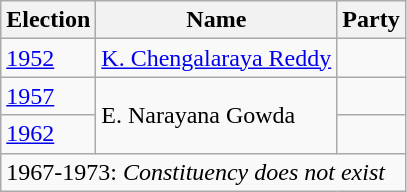<table class="wikitable sortable">
<tr>
<th>Election</th>
<th>Name</th>
<th colspan=2>Party</th>
</tr>
<tr>
<td><a href='#'>1952</a></td>
<td><a href='#'>K. Chengalaraya Reddy</a></td>
<td></td>
</tr>
<tr>
<td><a href='#'>1957</a></td>
<td rowspan="2">E. Narayana Gowda</td>
<td></td>
</tr>
<tr>
<td><a href='#'>1962</a></td>
</tr>
<tr>
<td colspan=4>1967-1973: <em>Constituency does not exist</em></td>
</tr>
</table>
